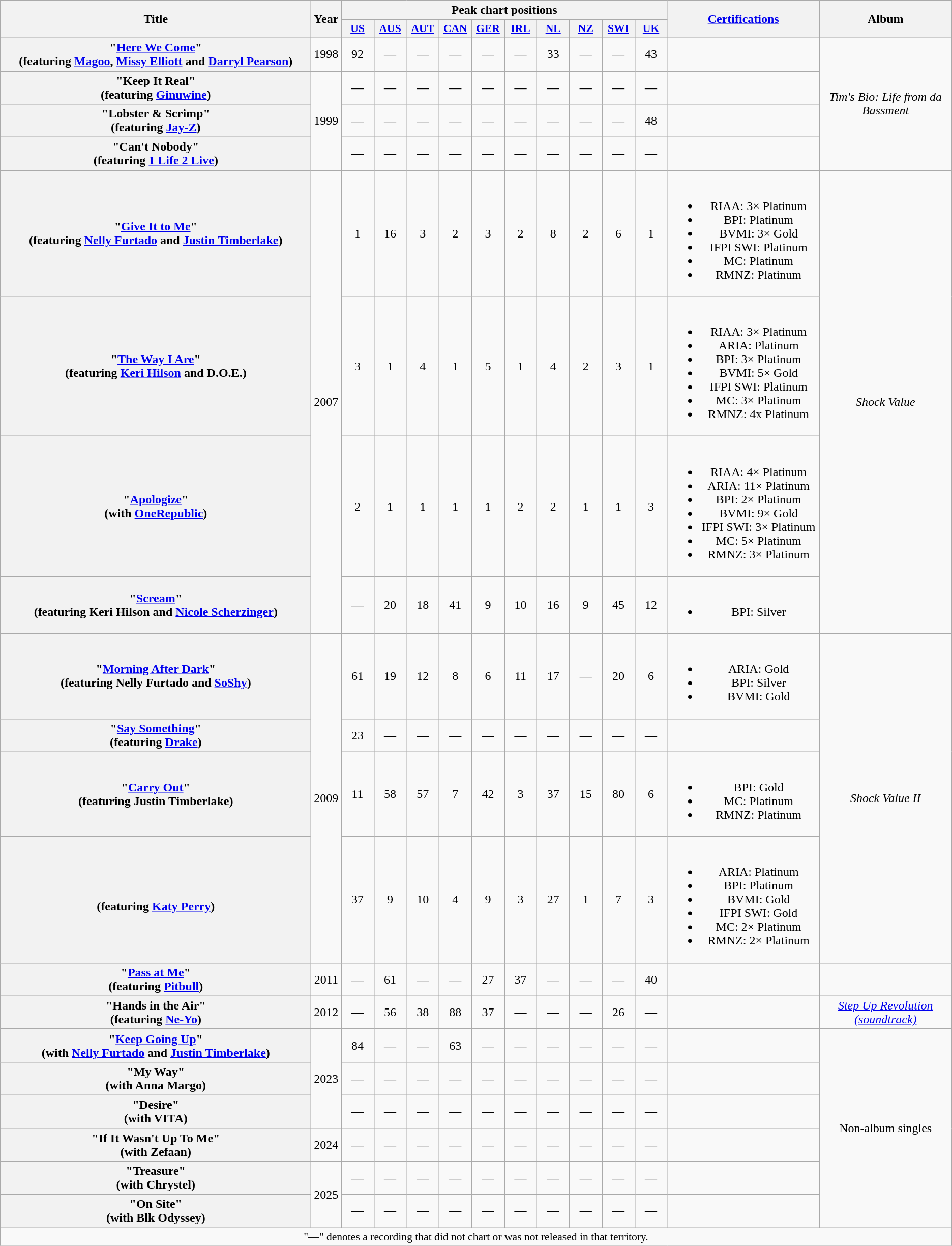<table class="wikitable plainrowheaders" style="text-align:center;">
<tr>
<th scope="col" rowspan="2" style="width:25em;">Title</th>
<th scope="col" rowspan="2">Year</th>
<th scope="col" colspan="10">Peak chart positions</th>
<th scope="col" rowspan="2" style="width:12em;"><a href='#'>Certifications</a></th>
<th scope="col" rowspan="2">Album</th>
</tr>
<tr>
<th style="width:2.5em; font-size:90%"><a href='#'>US</a> <br></th>
<th style="width:2.5em; font-size:90%"><a href='#'>AUS</a> <br></th>
<th style="width:2.5em; font-size:90%"><a href='#'>AUT</a> <br></th>
<th style="width:2.5em; font-size:90%"><a href='#'>CAN</a> <br></th>
<th style="width:2.5em; font-size:90%"><a href='#'>GER</a> <br></th>
<th style="width:2.5em; font-size:90%"><a href='#'>IRL</a> <br></th>
<th style="width:2.5em; font-size:90%"><a href='#'>NL</a> <br></th>
<th style="width:2.5em; font-size:90%"><a href='#'>NZ</a> <br></th>
<th style="width:2.5em; font-size:90%"><a href='#'>SWI</a> <br></th>
<th style="width:2.5em; font-size:90%"><a href='#'>UK</a> <br></th>
</tr>
<tr>
<th scope="row">"<a href='#'>Here We Come</a>" <br><span>(featuring <a href='#'>Magoo</a>, <a href='#'>Missy Elliott</a> and <a href='#'>Darryl Pearson</a>)</span></th>
<td>1998</td>
<td>92</td>
<td>—</td>
<td>—</td>
<td>—</td>
<td>—</td>
<td>—</td>
<td>33</td>
<td>—</td>
<td>—</td>
<td>43</td>
<td></td>
<td rowspan="4"><em>Tim's Bio: Life from da Bassment</em></td>
</tr>
<tr>
<th scope="row">"Keep It Real" <br><span>(featuring <a href='#'>Ginuwine</a>)</span></th>
<td rowspan="3">1999</td>
<td>—</td>
<td>—</td>
<td>—</td>
<td>—</td>
<td>—</td>
<td>—</td>
<td>—</td>
<td>—</td>
<td>—</td>
<td>—</td>
<td></td>
</tr>
<tr>
<th scope="row">"Lobster & Scrimp" <br><span>(featuring <a href='#'>Jay-Z</a>)</span></th>
<td>—</td>
<td>—</td>
<td>—</td>
<td>—</td>
<td>—</td>
<td>—</td>
<td>—</td>
<td>—</td>
<td>—</td>
<td>48</td>
<td></td>
</tr>
<tr>
<th scope="row">"Can't Nobody" <br><span>(featuring <a href='#'>1 Life 2 Live</a>)</span></th>
<td>—</td>
<td>—</td>
<td>—</td>
<td>—</td>
<td>—</td>
<td>—</td>
<td>—</td>
<td>—</td>
<td>—</td>
<td>—</td>
<td></td>
</tr>
<tr>
<th scope="row">"<a href='#'>Give It to Me</a>" <br><span>(featuring <a href='#'>Nelly Furtado</a> and <a href='#'>Justin Timberlake</a>)</span></th>
<td rowspan="4">2007</td>
<td>1</td>
<td>16</td>
<td>3</td>
<td>2</td>
<td>3</td>
<td>2</td>
<td>8</td>
<td>2</td>
<td>6</td>
<td>1</td>
<td><br><ul><li>RIAA: 3× Platinum</li><li>BPI: Platinum</li><li>BVMI: 3× Gold</li><li>IFPI SWI: Platinum</li><li>MC: Platinum</li><li>RMNZ: Platinum</li></ul></td>
<td rowspan="4"><em>Shock Value</em></td>
</tr>
<tr>
<th scope="row">"<a href='#'>The Way I Are</a>" <br><span>(featuring <a href='#'>Keri Hilson</a> and D.O.E.)</span></th>
<td>3</td>
<td>1</td>
<td>4</td>
<td>1</td>
<td>5</td>
<td>1</td>
<td>4</td>
<td>2</td>
<td>3</td>
<td>1</td>
<td><br><ul><li>RIAA: 3× Platinum</li><li>ARIA: Platinum</li><li>BPI: 3× Platinum</li><li>BVMI: 5× Gold</li><li>IFPI SWI: Platinum</li><li>MC: 3× Platinum</li><li>RMNZ: 4x Platinum</li></ul></td>
</tr>
<tr>
<th scope="row">"<a href='#'>Apologize</a>" <br><span>(with <a href='#'>OneRepublic</a>)</span></th>
<td>2</td>
<td>1</td>
<td>1</td>
<td>1</td>
<td>1</td>
<td>2</td>
<td>2</td>
<td>1</td>
<td>1</td>
<td>3</td>
<td><br><ul><li>RIAA: 4× Platinum</li><li>ARIA: 11× Platinum</li><li>BPI: 2× Platinum</li><li>BVMI: 9× Gold</li><li>IFPI SWI: 3× Platinum</li><li>MC: 5× Platinum</li><li>RMNZ: 3× Platinum</li></ul></td>
</tr>
<tr>
<th scope="row">"<a href='#'>Scream</a>" <br><span>(featuring Keri Hilson and <a href='#'>Nicole Scherzinger</a>)</span></th>
<td>—</td>
<td>20</td>
<td>18</td>
<td>41</td>
<td>9</td>
<td>10</td>
<td>16</td>
<td>9</td>
<td>45</td>
<td>12</td>
<td><br><ul><li>BPI: Silver</li></ul></td>
</tr>
<tr>
<th scope="row">"<a href='#'>Morning After Dark</a>" <br><span>(featuring Nelly Furtado and <a href='#'>SoShy</a>)</span></th>
<td rowspan="4">2009</td>
<td>61</td>
<td>19</td>
<td>12</td>
<td>8</td>
<td>6</td>
<td>11</td>
<td>17</td>
<td>—</td>
<td>20</td>
<td>6</td>
<td><br><ul><li>ARIA: Gold</li><li>BPI: Silver</li><li>BVMI: Gold</li></ul></td>
<td rowspan="4"><em>Shock Value II</em></td>
</tr>
<tr>
<th scope="row">"<a href='#'>Say Something</a>" <br><span>(featuring <a href='#'>Drake</a>)</span></th>
<td>23</td>
<td>—</td>
<td>—</td>
<td>—</td>
<td>—</td>
<td>—</td>
<td>—</td>
<td>—</td>
<td>—</td>
<td>—</td>
<td></td>
</tr>
<tr>
<th scope="row">"<a href='#'>Carry Out</a>" <br><span>(featuring Justin Timberlake)</span></th>
<td>11</td>
<td>58</td>
<td>57</td>
<td>7</td>
<td>42</td>
<td>3</td>
<td>37</td>
<td>15</td>
<td>80</td>
<td>6</td>
<td><br><ul><li>BPI: Gold</li><li>MC: Platinum</li><li>RMNZ: Platinum</li></ul></td>
</tr>
<tr>
<th scope="row"><br><span>(featuring <a href='#'>Katy Perry</a>)</span></th>
<td>37</td>
<td>9</td>
<td>10</td>
<td>4</td>
<td>9</td>
<td>3</td>
<td>27</td>
<td>1</td>
<td>7</td>
<td>3</td>
<td><br><ul><li>ARIA: Platinum</li><li>BPI: Platinum</li><li>BVMI: Gold</li><li>IFPI SWI: Gold</li><li>MC: 2× Platinum</li><li>RMNZ: 2× Platinum</li></ul></td>
</tr>
<tr>
<th scope="row">"<a href='#'>Pass at Me</a>" <br><span>(featuring <a href='#'>Pitbull</a>)</span></th>
<td>2011</td>
<td>—</td>
<td>61</td>
<td>—</td>
<td>—</td>
<td>27</td>
<td>37</td>
<td>—</td>
<td>—</td>
<td>—</td>
<td>40</td>
<td></td>
<td></td>
</tr>
<tr>
<th scope="row">"Hands in the Air" <br><span>(featuring <a href='#'>Ne-Yo</a>)</span></th>
<td>2012</td>
<td>—</td>
<td>56</td>
<td>38</td>
<td>88</td>
<td>37</td>
<td>—</td>
<td>—</td>
<td>—</td>
<td>26</td>
<td>—</td>
<td></td>
<td><em><a href='#'>Step Up Revolution (soundtrack)</a></em></td>
</tr>
<tr>
<th scope="row">"<a href='#'>Keep Going Up</a>" <br><span>(with <a href='#'>Nelly Furtado</a> and <a href='#'>Justin Timberlake</a>)</span></th>
<td rowspan="3">2023</td>
<td>84</td>
<td>—</td>
<td>—</td>
<td>63</td>
<td>—</td>
<td>—</td>
<td>—</td>
<td>—</td>
<td>—</td>
<td>—</td>
<td></td>
<td rowspan="6">Non-album singles</td>
</tr>
<tr>
<th scope="row">"My Way" <br><span>(with Anna Margo)</span></th>
<td>—</td>
<td>—</td>
<td>—</td>
<td>—</td>
<td>—</td>
<td>—</td>
<td>—</td>
<td>—</td>
<td>—</td>
<td>—</td>
<td></td>
</tr>
<tr>
<th scope="row">"Desire" <br><span>(with VITA)</span></th>
<td>—</td>
<td>—</td>
<td>—</td>
<td>—</td>
<td>—</td>
<td>—</td>
<td>—</td>
<td>—</td>
<td>—</td>
<td>—</td>
<td></td>
</tr>
<tr>
<th scope="row">"If It Wasn't Up To Me" <br><span>(with Zefaan)</span></th>
<td>2024</td>
<td>—</td>
<td>—</td>
<td>—</td>
<td>—</td>
<td>—</td>
<td>—</td>
<td>—</td>
<td>—</td>
<td>—</td>
<td>—</td>
<td></td>
</tr>
<tr>
<th scope="row">"Treasure" <br><span>(with Chrystel)</span></th>
<td rowspan="2">2025</td>
<td>—</td>
<td>—</td>
<td>—</td>
<td>—</td>
<td>—</td>
<td>—</td>
<td>—</td>
<td>—</td>
<td>—</td>
<td>—</td>
<td></td>
</tr>
<tr>
<th scope="row">"On Site" <br><span>(with Blk Odyssey)</span></th>
<td>—</td>
<td>—</td>
<td>—</td>
<td>—</td>
<td>—</td>
<td>—</td>
<td>—</td>
<td>—</td>
<td>—</td>
<td>—</td>
<td></td>
</tr>
<tr>
<td colspan="16" style="font-size:90%">"—" denotes a recording that did not chart or was not released in that territory.</td>
</tr>
</table>
